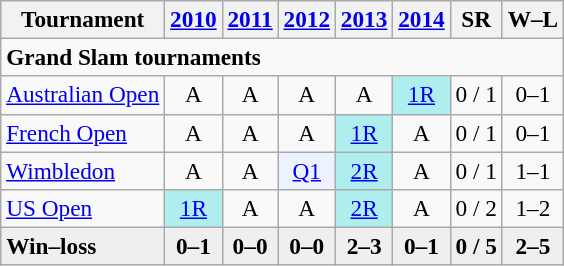<table class=wikitable style=text-align:center;font-size:97%>
<tr>
<th>Tournament</th>
<th><a href='#'>2010</a></th>
<th><a href='#'>2011</a></th>
<th><a href='#'>2012</a></th>
<th><a href='#'>2013</a></th>
<th><a href='#'>2014</a></th>
<th>SR</th>
<th>W–L</th>
</tr>
<tr>
<td colspan="8" align="left"><strong>Grand Slam tournaments</strong></td>
</tr>
<tr>
<td align=left><a href='#'>Australian Open</a></td>
<td>A</td>
<td>A</td>
<td>A</td>
<td>A</td>
<td bgcolor=afeeee><a href='#'>1R</a></td>
<td>0 / 1</td>
<td>0–1</td>
</tr>
<tr>
<td align=left><a href='#'>French Open</a></td>
<td>A</td>
<td>A</td>
<td>A</td>
<td bgcolor=afeeee><a href='#'>1R</a></td>
<td>A</td>
<td>0 / 1</td>
<td>0–1</td>
</tr>
<tr>
<td align=left><a href='#'>Wimbledon</a></td>
<td>A</td>
<td>A</td>
<td bgcolor=ecf2ff><a href='#'>Q1</a></td>
<td bgcolor=afeeee><a href='#'>2R</a></td>
<td>A</td>
<td>0 / 1</td>
<td>1–1</td>
</tr>
<tr>
<td align=left><a href='#'>US Open</a></td>
<td bgcolor=afeeee><a href='#'>1R</a></td>
<td>A</td>
<td>A</td>
<td bgcolor=afeeee><a href='#'>2R</a></td>
<td>A</td>
<td>0 / 2</td>
<td>1–2</td>
</tr>
<tr style="font-weight:bold; background:#efefef;">
<td style=text-align:left>Win–loss</td>
<td>0–1</td>
<td>0–0</td>
<td>0–0</td>
<td>2–3</td>
<td>0–1</td>
<td>0 / 5</td>
<td>2–5</td>
</tr>
</table>
